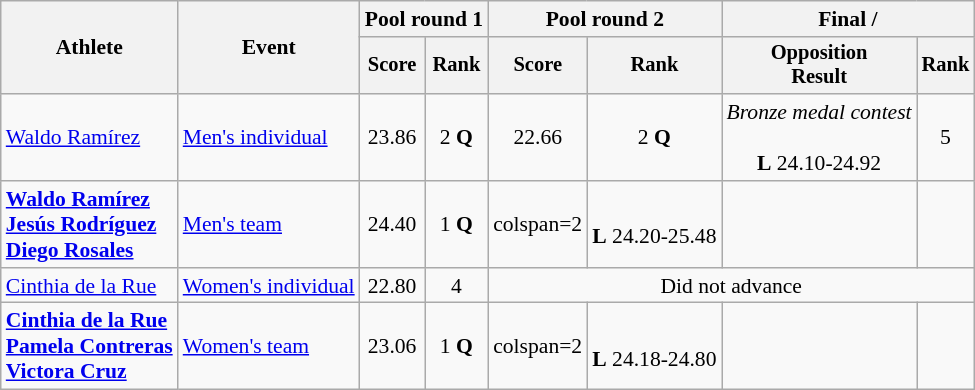<table class=wikitable style=font-size:90%;text-align:center>
<tr>
<th rowspan=2>Athlete</th>
<th rowspan=2>Event</th>
<th colspan=2>Pool round 1</th>
<th colspan=2>Pool round 2</th>
<th colspan=2>Final / </th>
</tr>
<tr style=font-size:95%>
<th>Score</th>
<th>Rank</th>
<th>Score</th>
<th>Rank</th>
<th>Opposition<br>Result</th>
<th>Rank</th>
</tr>
<tr>
<td align=left><a href='#'>Waldo Ramírez</a></td>
<td align=left><a href='#'>Men's individual</a></td>
<td>23.86</td>
<td>2 <strong>Q</strong></td>
<td>22.66</td>
<td>2 <strong>Q</strong></td>
<td><em>Bronze medal contest</em><br><br><strong>L</strong> 24.10-24.92</td>
<td>5</td>
</tr>
<tr>
<td align=left><strong><a href='#'>Waldo Ramírez</a><br><a href='#'>Jesús Rodríguez</a><br><a href='#'>Diego Rosales</a></strong></td>
<td align=left><a href='#'>Men's team</a></td>
<td>24.40</td>
<td>1 <strong>Q</strong></td>
<td>colspan=2 </td>
<td><br><strong>L</strong> 24.20-25.48</td>
<td></td>
</tr>
<tr>
<td align=left><a href='#'>Cinthia de la Rue</a></td>
<td align=left><a href='#'>Women's individual</a></td>
<td>22.80</td>
<td>4</td>
<td colspan=4>Did not advance</td>
</tr>
<tr>
<td align=left><strong><a href='#'>Cinthia de la Rue</a><br><a href='#'>Pamela Contreras</a><br><a href='#'>Victora Cruz</a></strong></td>
<td align=left><a href='#'>Women's team</a></td>
<td>23.06</td>
<td>1 <strong>Q</strong></td>
<td>colspan=2 </td>
<td><br><strong>L</strong> 24.18-24.80</td>
<td></td>
</tr>
</table>
